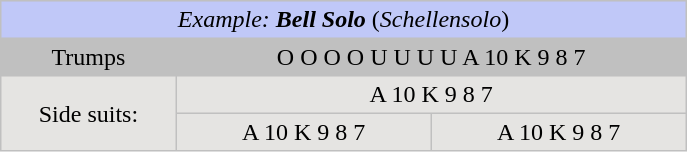<table cellpadding="3" style="float: right; background: #C0C0C0; margin-left: 1em; border-spacing: 1px;">
<tr align="center">
<td style="background: #c0c8f8;" colspan="3" width="450"><em>Example:</em> <strong><em>Bell Solo</em></strong> (<em>Schellensolo</em>)</td>
</tr>
<tr align="center">
<td>Trumps</td>
<td colspan="2">O O O O U U U U A 10 K 9 8 7</td>
</tr>
<tr align="center">
<td rowspan = "2" style="background: #e5e4e2;">Side suits:</td>
<td colspan = "2" style="background: #e5e4e2;">A 10 K 9 8 7</td>
</tr>
<tr align="center">
<td style="background: #e5e4e2;">A 10 K 9 8 7</td>
<td style="background: #e5e4e2;">A 10 K 9 8 7</td>
</tr>
</table>
